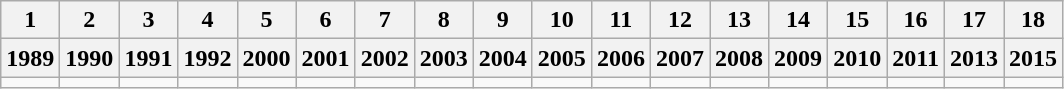<table class="wikitable">
<tr align="center">
<th>1</th>
<th>2</th>
<th>3</th>
<th>4</th>
<th>5</th>
<th>6</th>
<th>7</th>
<th>8</th>
<th>9</th>
<th>10</th>
<th>11</th>
<th>12</th>
<th>13</th>
<th>14</th>
<th>15</th>
<th>16</th>
<th>17</th>
<th>18</th>
</tr>
<tr align="center">
<th>1989</th>
<th>1990</th>
<th>1991</th>
<th>1992</th>
<th>2000</th>
<th>2001</th>
<th>2002</th>
<th>2003</th>
<th>2004</th>
<th>2005</th>
<th>2006</th>
<th>2007</th>
<th>2008</th>
<th>2009</th>
<th>2010</th>
<th>2011</th>
<th>2013</th>
<th>2015</th>
</tr>
<tr align="center">
<td></td>
<td></td>
<td></td>
<td></td>
<td></td>
<td></td>
<td></td>
<td></td>
<td></td>
<td></td>
<td></td>
<td></td>
<td></td>
<td></td>
<td></td>
<td></td>
<td></td>
<td></td>
</tr>
</table>
